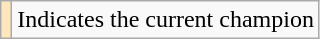<table class="wikitable">
<tr>
<th style="background-color:#FFE6BD"></th>
<td>Indicates the current champion</td>
</tr>
</table>
